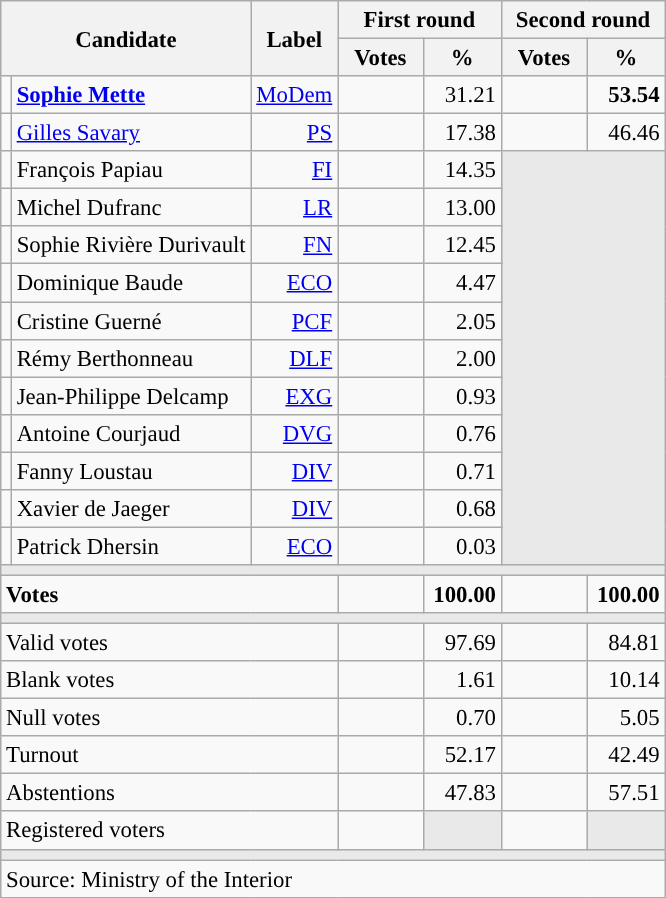<table class="wikitable" style="text-align:right;font-size:95%;">
<tr>
<th rowspan="2" colspan="2">Candidate</th>
<th rowspan="2">Label</th>
<th colspan="2">First round</th>
<th colspan="2">Second round</th>
</tr>
<tr>
<th style="width:50px;">Votes</th>
<th style="width:45px;">%</th>
<th style="width:50px;">Votes</th>
<th style="width:45px;">%</th>
</tr>
<tr>
<td style="color:inherit;background:"></td>
<td style="text-align:left;"><strong><a href='#'>Sophie Mette</a></strong></td>
<td><a href='#'>MoDem</a></td>
<td></td>
<td>31.21</td>
<td><strong></strong></td>
<td><strong>53.54</strong></td>
</tr>
<tr>
<td style="color:inherit;background:"></td>
<td style="text-align:left;"><a href='#'>Gilles Savary</a></td>
<td><a href='#'>PS</a></td>
<td></td>
<td>17.38</td>
<td></td>
<td>46.46</td>
</tr>
<tr>
<td style="color:inherit;background:"></td>
<td style="text-align:left;">François Papiau</td>
<td><a href='#'>FI</a></td>
<td></td>
<td>14.35</td>
<td colspan="2" rowspan="11" style="background:#E9E9E9;"></td>
</tr>
<tr>
<td style="color:inherit;background:"></td>
<td style="text-align:left;">Michel Dufranc</td>
<td><a href='#'>LR</a></td>
<td></td>
<td>13.00</td>
</tr>
<tr>
<td style="color:inherit;background:"></td>
<td style="text-align:left;">Sophie Rivière Durivault</td>
<td><a href='#'>FN</a></td>
<td></td>
<td>12.45</td>
</tr>
<tr>
<td style="color:inherit;background:"></td>
<td style="text-align:left;">Dominique Baude</td>
<td><a href='#'>ECO</a></td>
<td></td>
<td>4.47</td>
</tr>
<tr>
<td style="color:inherit;background:"></td>
<td style="text-align:left;">Cristine Guerné</td>
<td><a href='#'>PCF</a></td>
<td></td>
<td>2.05</td>
</tr>
<tr>
<td style="color:inherit;background:"></td>
<td style="text-align:left;">Rémy Berthonneau</td>
<td><a href='#'>DLF</a></td>
<td></td>
<td>2.00</td>
</tr>
<tr>
<td style="color:inherit;background:"></td>
<td style="text-align:left;">Jean-Philippe Delcamp</td>
<td><a href='#'>EXG</a></td>
<td></td>
<td>0.93</td>
</tr>
<tr>
<td style="color:inherit;background:"></td>
<td style="text-align:left;">Antoine Courjaud</td>
<td><a href='#'>DVG</a></td>
<td></td>
<td>0.76</td>
</tr>
<tr>
<td style="color:inherit;background:"></td>
<td style="text-align:left;">Fanny Loustau</td>
<td><a href='#'>DIV</a></td>
<td></td>
<td>0.71</td>
</tr>
<tr>
<td style="color:inherit;background:"></td>
<td style="text-align:left;">Xavier de Jaeger</td>
<td><a href='#'>DIV</a></td>
<td></td>
<td>0.68</td>
</tr>
<tr>
<td style="color:inherit;background:"></td>
<td style="text-align:left;">Patrick Dhersin</td>
<td><a href='#'>ECO</a></td>
<td></td>
<td>0.03</td>
</tr>
<tr>
<td colspan="7" style="background:#E9E9E9;"></td>
</tr>
<tr style="font-weight:bold;">
<td colspan="3" style="text-align:left;">Votes</td>
<td></td>
<td>100.00</td>
<td></td>
<td>100.00</td>
</tr>
<tr>
<td colspan="7" style="background:#E9E9E9;"></td>
</tr>
<tr>
<td colspan="3" style="text-align:left;">Valid votes</td>
<td></td>
<td>97.69</td>
<td></td>
<td>84.81</td>
</tr>
<tr>
<td colspan="3" style="text-align:left;">Blank votes</td>
<td></td>
<td>1.61</td>
<td></td>
<td>10.14</td>
</tr>
<tr>
<td colspan="3" style="text-align:left;">Null votes</td>
<td></td>
<td>0.70</td>
<td></td>
<td>5.05</td>
</tr>
<tr>
<td colspan="3" style="text-align:left;">Turnout</td>
<td></td>
<td>52.17</td>
<td></td>
<td>42.49</td>
</tr>
<tr>
<td colspan="3" style="text-align:left;">Abstentions</td>
<td></td>
<td>47.83</td>
<td></td>
<td>57.51</td>
</tr>
<tr>
<td colspan="3" style="text-align:left;">Registered voters</td>
<td></td>
<td style="color:inherit;background:#E9E9E9;"></td>
<td></td>
<td style="color:inherit;background:#E9E9E9;"></td>
</tr>
<tr>
<td colspan="7" style="background:#E9E9E9;"></td>
</tr>
<tr>
<td colspan="7" style="text-align:left;">Source: Ministry of the Interior</td>
</tr>
</table>
